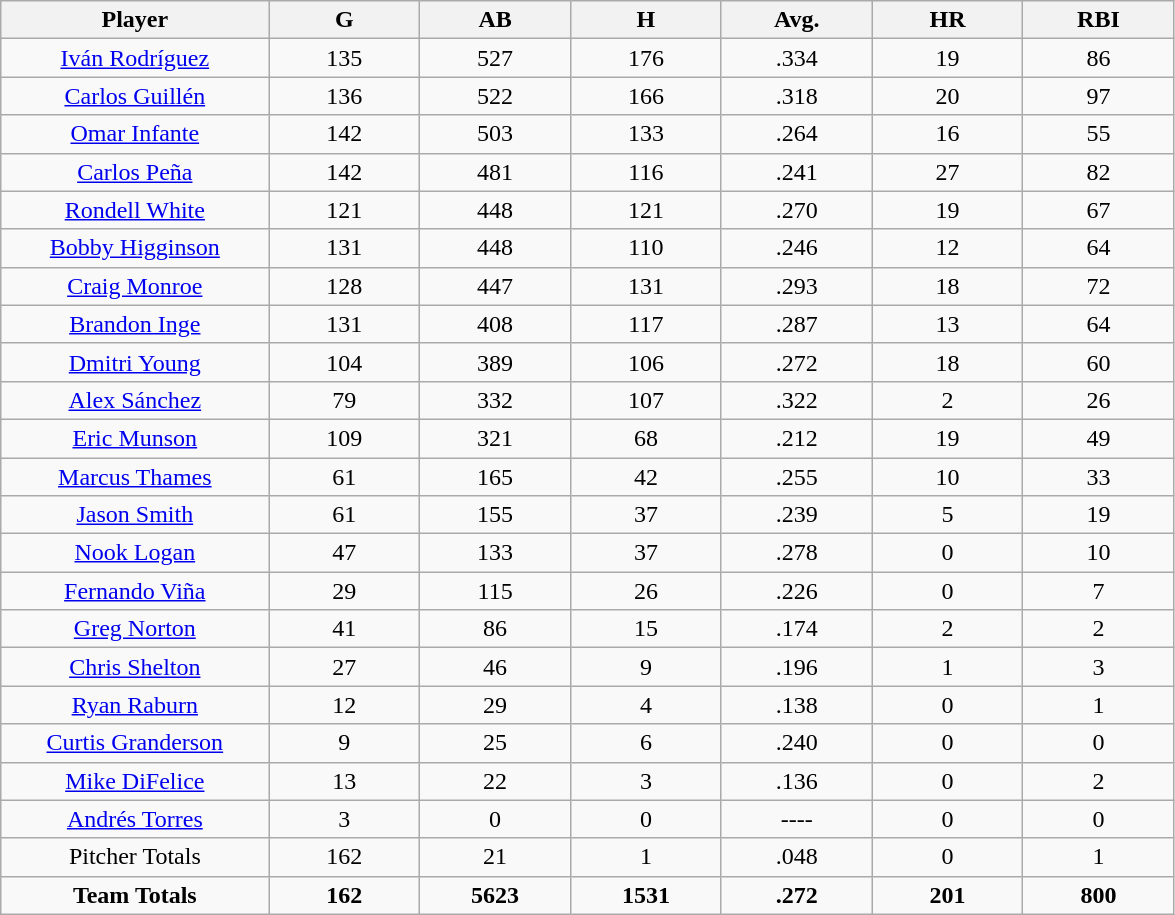<table class="wikitable sortable">
<tr>
<th bgcolor="#DDDDFF" width="16%">Player</th>
<th bgcolor="#DDDDFF" width="9%">G</th>
<th bgcolor="#DDDDFF" width="9%">AB</th>
<th bgcolor="#DDDDFF" width="9%">H</th>
<th bgcolor="#DDDDFF" width="9%">Avg.</th>
<th bgcolor="#DDDDFF" width="9%">HR</th>
<th bgcolor="#DDDDFF" width="9%">RBI</th>
</tr>
<tr align="center">
<td><a href='#'>Iván Rodríguez</a></td>
<td>135</td>
<td>527</td>
<td>176</td>
<td>.334</td>
<td>19</td>
<td>86</td>
</tr>
<tr align="center">
<td><a href='#'>Carlos Guillén</a></td>
<td>136</td>
<td>522</td>
<td>166</td>
<td>.318</td>
<td>20</td>
<td>97</td>
</tr>
<tr align=center>
<td><a href='#'>Omar Infante</a></td>
<td>142</td>
<td>503</td>
<td>133</td>
<td>.264</td>
<td>16</td>
<td>55</td>
</tr>
<tr align=center>
<td><a href='#'>Carlos Peña</a></td>
<td>142</td>
<td>481</td>
<td>116</td>
<td>.241</td>
<td>27</td>
<td>82</td>
</tr>
<tr align="center">
<td><a href='#'>Rondell White</a></td>
<td>121</td>
<td>448</td>
<td>121</td>
<td>.270</td>
<td>19</td>
<td>67</td>
</tr>
<tr align="center">
<td><a href='#'>Bobby Higginson</a></td>
<td>131</td>
<td>448</td>
<td>110</td>
<td>.246</td>
<td>12</td>
<td>64</td>
</tr>
<tr align="center">
<td><a href='#'>Craig Monroe</a></td>
<td>128</td>
<td>447</td>
<td>131</td>
<td>.293</td>
<td>18</td>
<td>72</td>
</tr>
<tr align="center">
<td><a href='#'>Brandon Inge</a></td>
<td>131</td>
<td>408</td>
<td>117</td>
<td>.287</td>
<td>13</td>
<td>64</td>
</tr>
<tr align="center">
<td><a href='#'>Dmitri Young</a></td>
<td>104</td>
<td>389</td>
<td>106</td>
<td>.272</td>
<td>18</td>
<td>60</td>
</tr>
<tr align="center">
<td><a href='#'>Alex Sánchez</a></td>
<td>79</td>
<td>332</td>
<td>107</td>
<td>.322</td>
<td>2</td>
<td>26</td>
</tr>
<tr align=center>
<td><a href='#'>Eric Munson</a></td>
<td>109</td>
<td>321</td>
<td>68</td>
<td>.212</td>
<td>19</td>
<td>49</td>
</tr>
<tr align=center>
<td><a href='#'>Marcus Thames</a></td>
<td>61</td>
<td>165</td>
<td>42</td>
<td>.255</td>
<td>10</td>
<td>33</td>
</tr>
<tr align="center">
<td><a href='#'>Jason Smith</a></td>
<td>61</td>
<td>155</td>
<td>37</td>
<td>.239</td>
<td>5</td>
<td>19</td>
</tr>
<tr align="center">
<td><a href='#'>Nook Logan</a></td>
<td>47</td>
<td>133</td>
<td>37</td>
<td>.278</td>
<td>0</td>
<td>10</td>
</tr>
<tr align="center">
<td><a href='#'>Fernando Viña</a></td>
<td>29</td>
<td>115</td>
<td>26</td>
<td>.226</td>
<td>0</td>
<td>7</td>
</tr>
<tr align="center">
<td><a href='#'>Greg Norton</a></td>
<td>41</td>
<td>86</td>
<td>15</td>
<td>.174</td>
<td>2</td>
<td>2</td>
</tr>
<tr align="center">
<td><a href='#'>Chris Shelton</a></td>
<td>27</td>
<td>46</td>
<td>9</td>
<td>.196</td>
<td>1</td>
<td>3</td>
</tr>
<tr align="center">
<td><a href='#'>Ryan Raburn</a></td>
<td>12</td>
<td>29</td>
<td>4</td>
<td>.138</td>
<td>0</td>
<td>1</td>
</tr>
<tr align="center">
<td><a href='#'>Curtis Granderson</a></td>
<td>9</td>
<td>25</td>
<td>6</td>
<td>.240</td>
<td>0</td>
<td>0</td>
</tr>
<tr align="center">
<td><a href='#'>Mike DiFelice</a></td>
<td>13</td>
<td>22</td>
<td>3</td>
<td>.136</td>
<td>0</td>
<td>2</td>
</tr>
<tr align=center>
<td><a href='#'>Andrés Torres</a></td>
<td>3</td>
<td>0</td>
<td>0</td>
<td>----</td>
<td>0</td>
<td>0</td>
</tr>
<tr align=center>
<td>Pitcher Totals</td>
<td>162</td>
<td>21</td>
<td>1</td>
<td>.048</td>
<td>0</td>
<td>1</td>
</tr>
<tr align=center>
<td><strong>Team Totals</strong></td>
<td><strong>162</strong></td>
<td><strong>5623</strong></td>
<td><strong>1531</strong></td>
<td><strong>.272</strong></td>
<td><strong>201</strong></td>
<td><strong>800</strong></td>
</tr>
</table>
